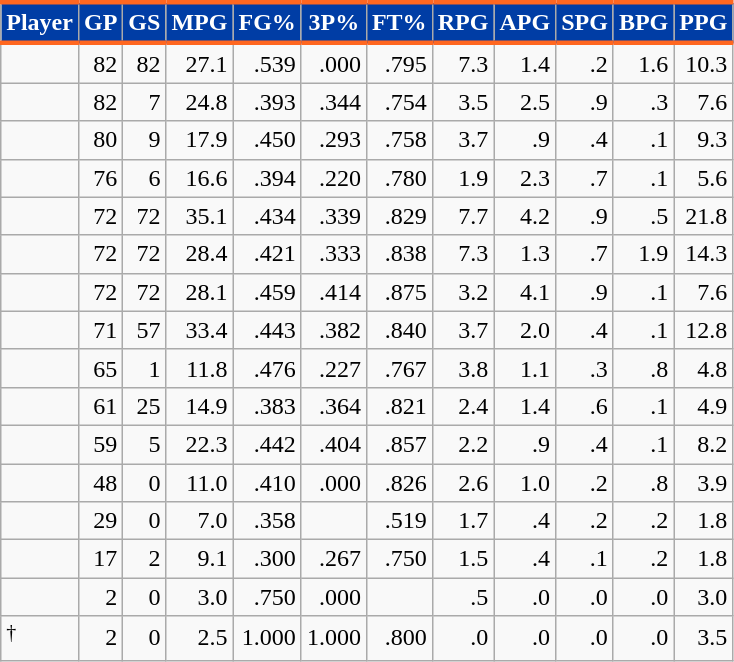<table class="wikitable sortable" style="text-align:right;">
<tr>
<th style="background:#003DA5; color:#FFFFFF; border-top:#FF6720 3px solid; border-bottom:#FF6720 3px solid;">Player</th>
<th style="background:#003DA5; color:#FFFFFF; border-top:#FF6720 3px solid; border-bottom:#FF6720 3px solid;">GP</th>
<th style="background:#003DA5; color:#FFFFFF; border-top:#FF6720 3px solid; border-bottom:#FF6720 3px solid;">GS</th>
<th style="background:#003DA5; color:#FFFFFF; border-top:#FF6720 3px solid; border-bottom:#FF6720 3px solid;">MPG</th>
<th style="background:#003DA5; color:#FFFFFF; border-top:#FF6720 3px solid; border-bottom:#FF6720 3px solid;">FG%</th>
<th style="background:#003DA5; color:#FFFFFF; border-top:#FF6720 3px solid; border-bottom:#FF6720 3px solid;">3P%</th>
<th style="background:#003DA5; color:#FFFFFF; border-top:#FF6720 3px solid; border-bottom:#FF6720 3px solid;">FT%</th>
<th style="background:#003DA5; color:#FFFFFF; border-top:#FF6720 3px solid; border-bottom:#FF6720 3px solid;">RPG</th>
<th style="background:#003DA5; color:#FFFFFF; border-top:#FF6720 3px solid; border-bottom:#FF6720 3px solid;">APG</th>
<th style="background:#003DA5; color:#FFFFFF; border-top:#FF6720 3px solid; border-bottom:#FF6720 3px solid;">SPG</th>
<th style="background:#003DA5; color:#FFFFFF; border-top:#FF6720 3px solid; border-bottom:#FF6720 3px solid;">BPG</th>
<th style="background:#003DA5; color:#FFFFFF; border-top:#FF6720 3px solid; border-bottom:#FF6720 3px solid;">PPG</th>
</tr>
<tr>
<td style="text-align:left;"></td>
<td>82</td>
<td>82</td>
<td>27.1</td>
<td>.539</td>
<td>.000</td>
<td>.795</td>
<td>7.3</td>
<td>1.4</td>
<td>.2</td>
<td>1.6</td>
<td>10.3</td>
</tr>
<tr>
<td style="text-align:left;"></td>
<td>82</td>
<td>7</td>
<td>24.8</td>
<td>.393</td>
<td>.344</td>
<td>.754</td>
<td>3.5</td>
<td>2.5</td>
<td>.9</td>
<td>.3</td>
<td>7.6</td>
</tr>
<tr>
<td style="text-align:left;"></td>
<td>80</td>
<td>9</td>
<td>17.9</td>
<td>.450</td>
<td>.293</td>
<td>.758</td>
<td>3.7</td>
<td>.9</td>
<td>.4</td>
<td>.1</td>
<td>9.3</td>
</tr>
<tr>
<td style="text-align:left;"></td>
<td>76</td>
<td>6</td>
<td>16.6</td>
<td>.394</td>
<td>.220</td>
<td>.780</td>
<td>1.9</td>
<td>2.3</td>
<td>.7</td>
<td>.1</td>
<td>5.6</td>
</tr>
<tr>
<td style="text-align:left;"></td>
<td>72</td>
<td>72</td>
<td>35.1</td>
<td>.434</td>
<td>.339</td>
<td>.829</td>
<td>7.7</td>
<td>4.2</td>
<td>.9</td>
<td>.5</td>
<td>21.8</td>
</tr>
<tr>
<td style="text-align:left;"></td>
<td>72</td>
<td>72</td>
<td>28.4</td>
<td>.421</td>
<td>.333</td>
<td>.838</td>
<td>7.3</td>
<td>1.3</td>
<td>.7</td>
<td>1.9</td>
<td>14.3</td>
</tr>
<tr>
<td style="text-align:left;"></td>
<td>72</td>
<td>72</td>
<td>28.1</td>
<td>.459</td>
<td>.414</td>
<td>.875</td>
<td>3.2</td>
<td>4.1</td>
<td>.9</td>
<td>.1</td>
<td>7.6</td>
</tr>
<tr>
<td style="text-align:left;"></td>
<td>71</td>
<td>57</td>
<td>33.4</td>
<td>.443</td>
<td>.382</td>
<td>.840</td>
<td>3.7</td>
<td>2.0</td>
<td>.4</td>
<td>.1</td>
<td>12.8</td>
</tr>
<tr>
<td style="text-align:left;"></td>
<td>65</td>
<td>1</td>
<td>11.8</td>
<td>.476</td>
<td>.227</td>
<td>.767</td>
<td>3.8</td>
<td>1.1</td>
<td>.3</td>
<td>.8</td>
<td>4.8</td>
</tr>
<tr>
<td style="text-align:left;"></td>
<td>61</td>
<td>25</td>
<td>14.9</td>
<td>.383</td>
<td>.364</td>
<td>.821</td>
<td>2.4</td>
<td>1.4</td>
<td>.6</td>
<td>.1</td>
<td>4.9</td>
</tr>
<tr>
<td style="text-align:left;"></td>
<td>59</td>
<td>5</td>
<td>22.3</td>
<td>.442</td>
<td>.404</td>
<td>.857</td>
<td>2.2</td>
<td>.9</td>
<td>.4</td>
<td>.1</td>
<td>8.2</td>
</tr>
<tr>
<td style="text-align:left;"></td>
<td>48</td>
<td>0</td>
<td>11.0</td>
<td>.410</td>
<td>.000</td>
<td>.826</td>
<td>2.6</td>
<td>1.0</td>
<td>.2</td>
<td>.8</td>
<td>3.9</td>
</tr>
<tr>
<td style="text-align:left;"></td>
<td>29</td>
<td>0</td>
<td>7.0</td>
<td>.358</td>
<td></td>
<td>.519</td>
<td>1.7</td>
<td>.4</td>
<td>.2</td>
<td>.2</td>
<td>1.8</td>
</tr>
<tr>
<td style="text-align:left;"></td>
<td>17</td>
<td>2</td>
<td>9.1</td>
<td>.300</td>
<td>.267</td>
<td>.750</td>
<td>1.5</td>
<td>.4</td>
<td>.1</td>
<td>.2</td>
<td>1.8</td>
</tr>
<tr>
<td style="text-align:left;"></td>
<td>2</td>
<td>0</td>
<td>3.0</td>
<td>.750</td>
<td>.000</td>
<td></td>
<td>.5</td>
<td>.0</td>
<td>.0</td>
<td>.0</td>
<td>3.0</td>
</tr>
<tr>
<td style="text-align:left;"><sup>†</sup></td>
<td>2</td>
<td>0</td>
<td>2.5</td>
<td>1.000</td>
<td>1.000</td>
<td>.800</td>
<td>.0</td>
<td>.0</td>
<td>.0</td>
<td>.0</td>
<td>3.5</td>
</tr>
</table>
